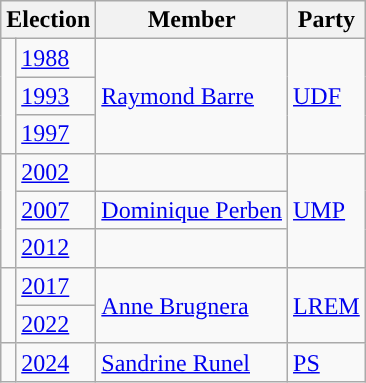<table class="wikitable">
<tr>
<th colspan=2>Election</th>
<th>Member</th>
<th>Party</th>
</tr>
<tr>
<td rowspan="3" style="background-color: "></td>
<td><a href='#'>1988</a></td>
<td rowspan="3"><a href='#'>Raymond Barre</a></td>
<td rowspan="3"><a href='#'>UDF</a></td>
</tr>
<tr>
<td><a href='#'>1993</a></td>
</tr>
<tr>
<td><a href='#'>1997</a></td>
</tr>
<tr>
<td rowspan="3" style="background-color: "></td>
<td><a href='#'>2002</a></td>
<td></td>
<td rowspan="3"><a href='#'>UMP</a></td>
</tr>
<tr>
<td><a href='#'>2007</a></td>
<td><a href='#'>Dominique Perben</a></td>
</tr>
<tr>
<td><a href='#'>2012</a></td>
<td></td>
</tr>
<tr>
<td rowspan="2" style="background-color: "></td>
<td><a href='#'>2017</a></td>
<td rowspan="2"><a href='#'>Anne Brugnera</a></td>
<td rowspan="2"><a href='#'>LREM</a></td>
</tr>
<tr>
<td><a href='#'>2022</a></td>
</tr>
<tr>
<td style="background-color: "></td>
<td><a href='#'>2024</a></td>
<td><a href='#'>Sandrine Runel</a></td>
<td><a href='#'>PS</a></td>
</tr>
</table>
